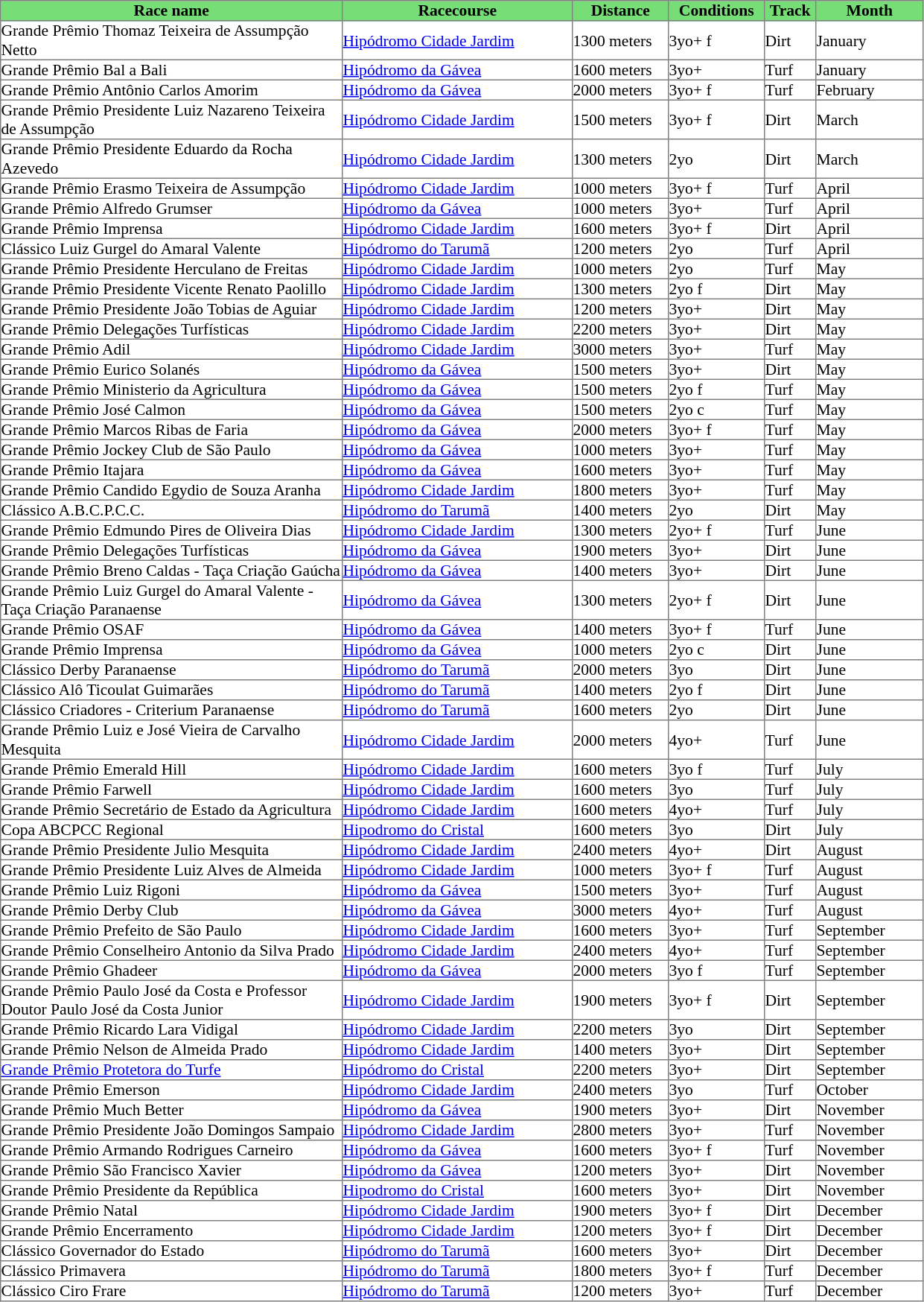<table class = "sortable" | border="1" cellpadding="0" style="border-collapse: collapse; font-size:90%">
<tr bgcolor="#77dd77" align="center">
<th>Race name</th>
<th>Racecourse</th>
<th>Distance</th>
<th>Conditions</th>
<th>Track</th>
<th>Month</th>
</tr>
<tr>
<td>Grande Prêmio Thomaz Teixeira de Assumpção Netto</td>
<td><a href='#'>Hipódromo Cidade Jardim</a></td>
<td>1300 meters</td>
<td>3yo+ f</td>
<td>Dirt</td>
<td>January</td>
</tr>
<tr>
<td width="305">Grande Prêmio Bal a Bali</td>
<td width="205"><a href='#'>Hipódromo da Gávea</a></td>
<td width="85">1600 meters</td>
<td width="85">3yo+</td>
<td width="45">Turf</td>
<td width="95">January</td>
</tr>
<tr>
<td>Grande Prêmio Antônio Carlos Amorim</td>
<td><a href='#'>Hipódromo da Gávea</a></td>
<td>2000 meters</td>
<td>3yo+ f</td>
<td>Turf</td>
<td>February</td>
</tr>
<tr>
<td>Grande Prêmio Presidente Luiz Nazareno Teixeira de Assumpção</td>
<td><a href='#'>Hipódromo Cidade Jardim</a></td>
<td>1500 meters</td>
<td>3yo+ f</td>
<td>Dirt</td>
<td>March</td>
</tr>
<tr>
<td>Grande Prêmio Presidente Eduardo da Rocha Azevedo</td>
<td><a href='#'>Hipódromo Cidade Jardim</a></td>
<td>1300 meters</td>
<td>2yo</td>
<td>Dirt</td>
<td>March</td>
</tr>
<tr>
<td>Grande Prêmio Erasmo Teixeira de Assumpção</td>
<td><a href='#'>Hipódromo Cidade Jardim</a></td>
<td>1000 meters</td>
<td>3yo+ f</td>
<td>Turf</td>
<td>April</td>
</tr>
<tr>
<td>Grande Prêmio Alfredo Grumser</td>
<td><a href='#'>Hipódromo da Gávea</a></td>
<td>1000 meters</td>
<td>3yo+</td>
<td>Turf</td>
<td>April</td>
</tr>
<tr>
<td>Grande Prêmio Imprensa</td>
<td><a href='#'>Hipódromo Cidade Jardim</a></td>
<td>1600 meters</td>
<td>3yo+ f</td>
<td>Dirt</td>
<td>April</td>
</tr>
<tr>
<td>Clássico Luiz Gurgel do Amaral Valente</td>
<td><a href='#'>Hipódromo do Tarumã</a></td>
<td>1200 meters</td>
<td>2yo</td>
<td>Turf</td>
<td>April</td>
</tr>
<tr>
<td>Grande Prêmio Presidente Herculano de Freitas</td>
<td><a href='#'>Hipódromo Cidade Jardim</a></td>
<td>1000 meters</td>
<td>2yo</td>
<td>Turf</td>
<td>May</td>
</tr>
<tr>
<td>Grande Prêmio Presidente Vicente Renato Paolillo</td>
<td><a href='#'>Hipódromo Cidade Jardim</a></td>
<td>1300 meters</td>
<td>2yo f</td>
<td>Dirt</td>
<td>May</td>
</tr>
<tr>
<td>Grande Prêmio Presidente João Tobias de Aguiar</td>
<td><a href='#'>Hipódromo Cidade Jardim</a></td>
<td>1200 meters</td>
<td>3yo+</td>
<td>Dirt</td>
<td>May</td>
</tr>
<tr>
<td>Grande Prêmio Delegações Turfísticas</td>
<td><a href='#'>Hipódromo Cidade Jardim</a></td>
<td>2200 meters</td>
<td>3yo+</td>
<td>Dirt</td>
<td>May</td>
</tr>
<tr>
<td>Grande Prêmio Adil</td>
<td><a href='#'>Hipódromo Cidade Jardim</a></td>
<td>3000 meters</td>
<td>3yo+</td>
<td>Turf</td>
<td>May</td>
</tr>
<tr>
<td>Grande Prêmio Eurico Solanés</td>
<td><a href='#'>Hipódromo da Gávea</a></td>
<td>1500 meters</td>
<td>3yo+</td>
<td>Dirt</td>
<td>May</td>
</tr>
<tr>
<td>Grande Prêmio Ministerio da Agricultura</td>
<td><a href='#'>Hipódromo da Gávea</a></td>
<td>1500 meters</td>
<td>2yo f</td>
<td>Turf</td>
<td>May</td>
</tr>
<tr>
<td>Grande Prêmio José Calmon</td>
<td><a href='#'>Hipódromo da Gávea</a></td>
<td>1500 meters</td>
<td>2yo c</td>
<td>Turf</td>
<td>May</td>
</tr>
<tr>
<td>Grande Prêmio Marcos Ribas de Faria</td>
<td><a href='#'>Hipódromo da Gávea</a></td>
<td>2000 meters</td>
<td>3yo+ f</td>
<td>Turf</td>
<td>May</td>
</tr>
<tr>
<td>Grande Prêmio Jockey Club de São Paulo</td>
<td><a href='#'>Hipódromo da Gávea</a></td>
<td>1000 meters</td>
<td>3yo+</td>
<td>Turf</td>
<td>May</td>
</tr>
<tr>
<td>Grande Prêmio Itajara</td>
<td><a href='#'>Hipódromo da Gávea</a></td>
<td>1600 meters</td>
<td>3yo+</td>
<td>Turf</td>
<td>May</td>
</tr>
<tr>
<td>Grande Prêmio Candido Egydio de Souza Aranha</td>
<td><a href='#'>Hipódromo Cidade Jardim</a></td>
<td>1800 meters</td>
<td>3yo+</td>
<td>Turf</td>
<td>May</td>
</tr>
<tr>
<td>Clássico A.B.C.P.C.C.</td>
<td><a href='#'>Hipódromo do Tarumã</a></td>
<td>1400 meters</td>
<td>2yo</td>
<td>Dirt</td>
<td>May</td>
</tr>
<tr>
<td>Grande Prêmio Edmundo Pires de Oliveira Dias</td>
<td><a href='#'>Hipódromo Cidade Jardim</a></td>
<td>1300 meters</td>
<td>2yo+ f</td>
<td>Turf</td>
<td>June</td>
</tr>
<tr>
<td>Grande Prêmio Delegações Turfísticas</td>
<td><a href='#'>Hipódromo da Gávea</a></td>
<td>1900 meters</td>
<td>3yo+</td>
<td>Dirt</td>
<td>June</td>
</tr>
<tr>
<td>Grande Prêmio Breno Caldas - Taça Criação Gaúcha</td>
<td><a href='#'>Hipódromo da Gávea</a></td>
<td>1400 meters</td>
<td>3yo+</td>
<td>Dirt</td>
<td>June</td>
</tr>
<tr>
<td>Grande Prêmio Luiz Gurgel do Amaral Valente - Taça Criação Paranaense</td>
<td><a href='#'>Hipódromo da Gávea</a></td>
<td>1300 meters</td>
<td>2yo+ f</td>
<td>Dirt</td>
<td>June</td>
</tr>
<tr>
<td>Grande Prêmio OSAF</td>
<td><a href='#'>Hipódromo da Gávea</a></td>
<td>1400 meters</td>
<td>3yo+ f</td>
<td>Turf</td>
<td>June</td>
</tr>
<tr>
<td>Grande Prêmio Imprensa</td>
<td><a href='#'>Hipódromo da Gávea</a></td>
<td>1000 meters</td>
<td>2yo c</td>
<td>Dirt</td>
<td>June</td>
</tr>
<tr>
<td>Clássico Derby Paranaense</td>
<td><a href='#'>Hipódromo do Tarumã</a></td>
<td>2000 meters</td>
<td>3yo</td>
<td>Dirt</td>
<td>June</td>
</tr>
<tr>
<td>Clássico Alô Ticoulat Guimarães</td>
<td><a href='#'>Hipódromo do Tarumã</a></td>
<td>1400 meters</td>
<td>2yo f</td>
<td>Dirt</td>
<td>June</td>
</tr>
<tr>
<td>Clássico Criadores - Criterium Paranaense</td>
<td><a href='#'>Hipódromo do Tarumã</a></td>
<td>1600 meters</td>
<td>2yo</td>
<td>Dirt</td>
<td>June</td>
</tr>
<tr>
<td>Grande Prêmio Luiz e José Vieira de Carvalho Mesquita</td>
<td><a href='#'>Hipódromo Cidade Jardim</a></td>
<td>2000 meters</td>
<td>4yo+</td>
<td>Turf</td>
<td>June</td>
</tr>
<tr>
<td>Grande Prêmio Emerald Hill</td>
<td><a href='#'>Hipódromo Cidade Jardim</a></td>
<td>1600 meters</td>
<td>3yo f</td>
<td>Turf</td>
<td>July</td>
</tr>
<tr>
<td>Grande Prêmio Farwell</td>
<td><a href='#'>Hipódromo Cidade Jardim</a></td>
<td>1600 meters</td>
<td>3yo</td>
<td>Turf</td>
<td>July</td>
</tr>
<tr>
<td>Grande Prêmio Secretário de Estado da Agricultura</td>
<td><a href='#'>Hipódromo Cidade Jardim</a></td>
<td>1600 meters</td>
<td>4yo+</td>
<td>Turf</td>
<td>July</td>
</tr>
<tr>
<td>Copa ABCPCC Regional</td>
<td><a href='#'>Hipodromo do Cristal</a></td>
<td>1600 meters</td>
<td>3yo</td>
<td>Dirt</td>
<td>July</td>
</tr>
<tr>
<td>Grande Prêmio Presidente Julio Mesquita</td>
<td><a href='#'>Hipódromo Cidade Jardim</a></td>
<td>2400 meters</td>
<td>4yo+</td>
<td>Dirt</td>
<td>August</td>
</tr>
<tr>
<td>Grande Prêmio Presidente Luiz Alves de Almeida</td>
<td><a href='#'>Hipódromo Cidade Jardim</a></td>
<td>1000 meters</td>
<td>3yo+ f</td>
<td>Turf</td>
<td>August</td>
</tr>
<tr>
<td>Grande Prêmio Luiz Rigoni</td>
<td><a href='#'>Hipódromo da Gávea</a></td>
<td>1500 meters</td>
<td>3yo+</td>
<td>Turf</td>
<td>August</td>
</tr>
<tr>
<td>Grande Prêmio Derby Club</td>
<td><a href='#'>Hipódromo da Gávea</a></td>
<td>3000 meters</td>
<td>4yo+</td>
<td>Turf</td>
<td>August</td>
</tr>
<tr>
<td>Grande Prêmio Prefeito de São Paulo</td>
<td><a href='#'>Hipódromo Cidade Jardim</a></td>
<td>1600 meters</td>
<td>3yo+</td>
<td>Turf</td>
<td>September</td>
</tr>
<tr>
<td>Grande Prêmio Conselheiro Antonio da Silva Prado</td>
<td><a href='#'>Hipódromo Cidade Jardim</a></td>
<td>2400 meters</td>
<td>4yo+</td>
<td>Turf</td>
<td>September</td>
</tr>
<tr>
<td>Grande Prêmio Ghadeer</td>
<td><a href='#'>Hipódromo da Gávea</a></td>
<td>2000 meters</td>
<td>3yo f</td>
<td>Turf</td>
<td>September</td>
</tr>
<tr>
<td>Grande Prêmio Paulo José da Costa e Professor Doutor Paulo José da Costa Junior</td>
<td><a href='#'>Hipódromo Cidade Jardim</a></td>
<td>1900 meters</td>
<td>3yo+ f</td>
<td>Dirt</td>
<td>September</td>
</tr>
<tr>
<td>Grande Prêmio Ricardo Lara Vidigal</td>
<td><a href='#'>Hipódromo Cidade Jardim</a></td>
<td>2200 meters</td>
<td>3yo</td>
<td>Dirt</td>
<td>September</td>
</tr>
<tr>
<td>Grande Prêmio Nelson de Almeida Prado</td>
<td><a href='#'>Hipódromo Cidade Jardim</a></td>
<td>1400 meters</td>
<td>3yo+</td>
<td>Dirt</td>
<td>September</td>
</tr>
<tr>
<td><a href='#'>Grande Prêmio Protetora do Turfe</a></td>
<td><a href='#'>Hipódromo do Cristal</a></td>
<td>2200 meters</td>
<td>3yo+</td>
<td>Dirt</td>
<td>September</td>
</tr>
<tr>
<td>Grande Prêmio Emerson</td>
<td><a href='#'>Hipódromo Cidade Jardim</a></td>
<td>2400 meters</td>
<td>3yo</td>
<td>Turf</td>
<td>October</td>
</tr>
<tr>
<td>Grande Prêmio Much Better</td>
<td><a href='#'>Hipódromo da Gávea</a></td>
<td>1900 meters</td>
<td>3yo+</td>
<td>Dirt</td>
<td>November</td>
</tr>
<tr>
<td>Grande Prêmio Presidente João Domingos Sampaio</td>
<td><a href='#'>Hipódromo Cidade Jardim</a></td>
<td>2800 meters</td>
<td>3yo+</td>
<td>Turf</td>
<td>November</td>
</tr>
<tr>
<td>Grande Prêmio Armando Rodrigues Carneiro</td>
<td><a href='#'>Hipódromo da Gávea</a></td>
<td>1600 meters</td>
<td>3yo+ f</td>
<td>Turf</td>
<td>November</td>
</tr>
<tr>
<td>Grande Prêmio São Francisco Xavier</td>
<td><a href='#'>Hipódromo da Gávea</a></td>
<td>1200 meters</td>
<td>3yo+</td>
<td>Dirt</td>
<td>November</td>
</tr>
<tr>
<td>Grande Prêmio Presidente da República</td>
<td><a href='#'>Hipodromo do Cristal</a></td>
<td>1600 meters</td>
<td>3yo+</td>
<td>Dirt</td>
<td>November</td>
</tr>
<tr>
<td>Grande Prêmio Natal</td>
<td><a href='#'>Hipódromo Cidade Jardim</a></td>
<td>1900 meters</td>
<td>3yo+ f</td>
<td>Dirt</td>
<td>December</td>
</tr>
<tr>
<td>Grande Prêmio Encerramento</td>
<td><a href='#'>Hipódromo Cidade Jardim</a></td>
<td>1200 meters</td>
<td>3yo+ f</td>
<td>Dirt</td>
<td>December</td>
</tr>
<tr>
<td>Clássico Governador do Estado</td>
<td><a href='#'>Hipódromo do Tarumã</a></td>
<td>1600 meters</td>
<td>3yo+</td>
<td>Dirt</td>
<td>December</td>
</tr>
<tr>
<td>Clássico Primavera</td>
<td><a href='#'>Hipódromo do Tarumã</a></td>
<td>1800 meters</td>
<td>3yo+ f</td>
<td>Turf</td>
<td>December</td>
</tr>
<tr>
<td>Clássico Ciro Frare</td>
<td><a href='#'>Hipódromo do Tarumã</a></td>
<td>1200 meters</td>
<td>3yo+</td>
<td>Turf</td>
<td>December</td>
</tr>
</table>
